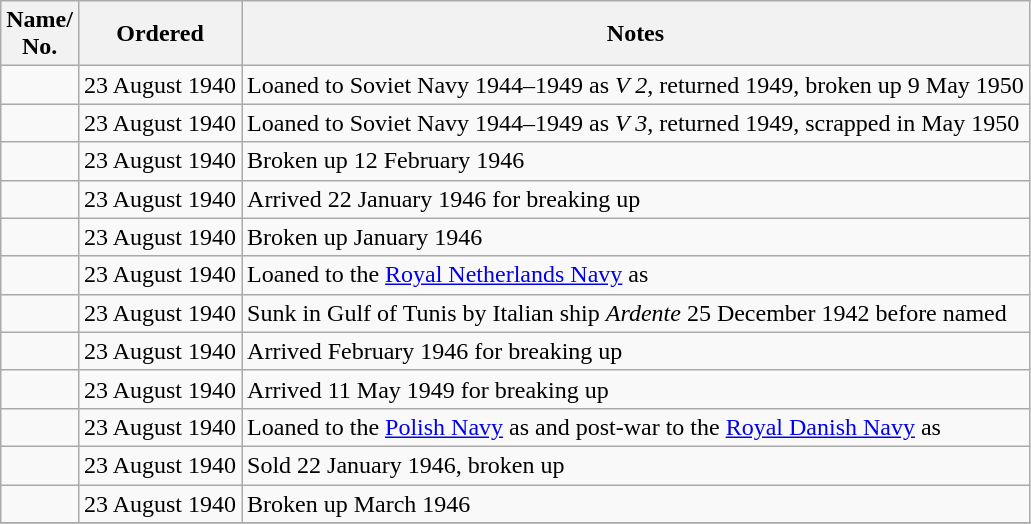<table class = "wikitable sortable">
<tr>
<th>Name/<br>No.</th>
<th>Ordered</th>
<th>Notes</th>
</tr>
<tr>
<td></td>
<td align="center">23 August 1940</td>
<td>Loaned to Soviet Navy 1944–1949 as <em>V 2</em>, returned 1949, broken up 9 May 1950</td>
</tr>
<tr>
<td></td>
<td align="center">23 August 1940</td>
<td>Loaned to Soviet Navy 1944–1949 as <em>V 3</em>, returned 1949, scrapped in May 1950</td>
</tr>
<tr>
<td></td>
<td align="center">23 August 1940</td>
<td>Broken up 12 February 1946</td>
</tr>
<tr>
<td></td>
<td align="center">23 August 1940</td>
<td>Arrived 22 January 1946 for breaking up</td>
</tr>
<tr>
<td></td>
<td align="center">23 August 1940</td>
<td>Broken up January 1946</td>
</tr>
<tr>
<td></td>
<td align="center">23 August 1940</td>
<td>Loaned to the <a href='#'>Royal Netherlands Navy</a> as </td>
</tr>
<tr>
<td></td>
<td align="center">23 August 1940</td>
<td>Sunk in Gulf of Tunis by Italian ship <em>Ardente</em> 25 December 1942 before named</td>
</tr>
<tr>
<td></td>
<td align="center">23 August 1940</td>
<td>Arrived February 1946 for breaking up</td>
</tr>
<tr>
<td></td>
<td align="center">23 August 1940</td>
<td>Arrived 11 May 1949 for breaking up</td>
</tr>
<tr>
<td></td>
<td align="center">23 August 1940</td>
<td>Loaned to the <a href='#'>Polish Navy</a> as  and post-war to the <a href='#'>Royal Danish Navy</a> as </td>
</tr>
<tr>
<td></td>
<td align="center">23 August 1940</td>
<td>Sold 22 January 1946, broken up</td>
</tr>
<tr>
<td></td>
<td align="center">23 August 1940</td>
<td>Broken up March 1946</td>
</tr>
<tr>
</tr>
</table>
